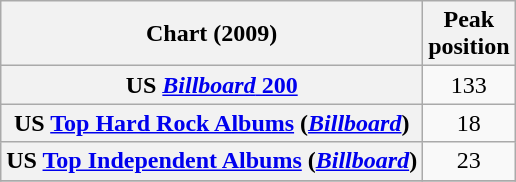<table class="wikitable sortable plainrowheaders" style="text-align:center">
<tr>
<th scope="col">Chart (2009)</th>
<th scope="col">Peak<br>position</th>
</tr>
<tr>
<th scope="row">US <a href='#'><em>Billboard</em> 200</a></th>
<td align="center">133</td>
</tr>
<tr>
<th scope="row">US <a href='#'>Top Hard Rock Albums</a> (<em><a href='#'>Billboard</a></em>)</th>
<td align="center">18</td>
</tr>
<tr>
<th scope="row">US <a href='#'>Top Independent Albums</a> (<em><a href='#'>Billboard</a></em>)</th>
<td align="center">23</td>
</tr>
<tr>
</tr>
</table>
